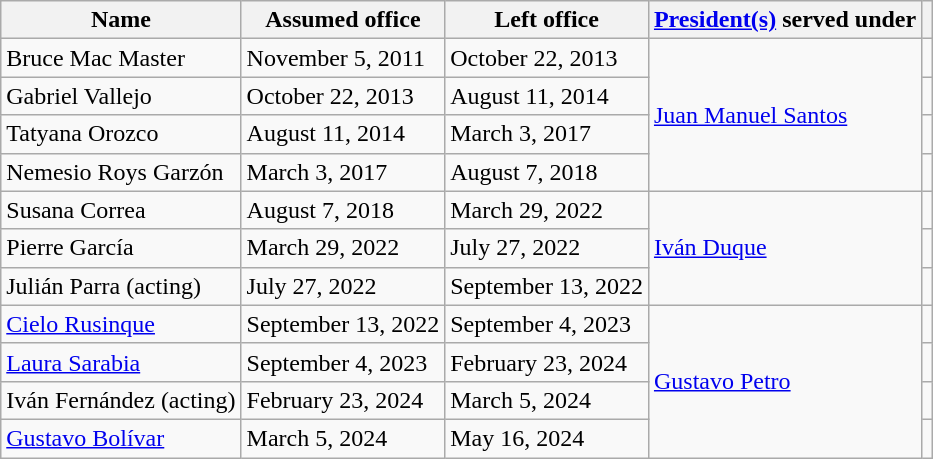<table class="wikitable">
<tr>
<th>Name</th>
<th>Assumed office</th>
<th>Left office</th>
<th><a href='#'>President(s)</a> served under</th>
<th></th>
</tr>
<tr>
<td>Bruce Mac Master</td>
<td>November 5, 2011</td>
<td>October 22, 2013</td>
<td rowspan="4"><a href='#'>Juan Manuel Santos</a></td>
<td></td>
</tr>
<tr>
<td>Gabriel Vallejo</td>
<td>October 22, 2013</td>
<td>August 11, 2014</td>
<td></td>
</tr>
<tr>
<td>Tatyana Orozco</td>
<td>August 11, 2014</td>
<td>March 3, 2017</td>
<td></td>
</tr>
<tr>
<td>Nemesio Roys Garzón</td>
<td>March 3, 2017</td>
<td>August 7, 2018</td>
<td></td>
</tr>
<tr>
<td>Susana Correa</td>
<td>August 7, 2018</td>
<td>March 29, 2022</td>
<td rowspan="3"><a href='#'>Iván Duque</a></td>
<td></td>
</tr>
<tr>
<td>Pierre García</td>
<td>March 29, 2022</td>
<td>July 27, 2022</td>
<td></td>
</tr>
<tr>
<td>Julián Parra (acting)</td>
<td>July 27, 2022</td>
<td>September 13, 2022</td>
<td></td>
</tr>
<tr>
<td><a href='#'>Cielo Rusinque</a></td>
<td>September 13, 2022</td>
<td>September 4, 2023</td>
<td rowspan="4"><a href='#'>Gustavo Petro</a></td>
<td></td>
</tr>
<tr>
<td><a href='#'>Laura Sarabia</a></td>
<td>September 4, 2023</td>
<td>February 23, 2024</td>
<td></td>
</tr>
<tr>
<td>Iván Fernández (acting)</td>
<td>February 23, 2024</td>
<td>March 5, 2024</td>
<td></td>
</tr>
<tr>
<td><a href='#'>Gustavo Bolívar</a></td>
<td>March 5, 2024</td>
<td>May 16, 2024</td>
<td></td>
</tr>
</table>
